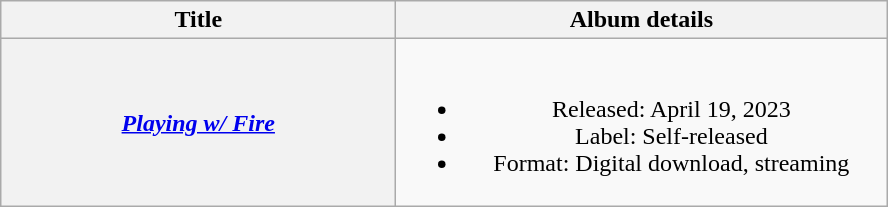<table class="wikitable plainrowheaders" style="text-align:center;">
<tr>
<th scope="col" rowspan="1" style="width:16em;">Title</th>
<th scope="col" rowspan="1" style="width:20em;">Album details</th>
</tr>
<tr>
<th scope="row"><em><a href='#'>Playing w/ Fire</a></em></th>
<td><br><ul><li>Released: April 19, 2023</li><li>Label: Self-released</li><li>Format: Digital download, streaming</li></ul></td>
</tr>
</table>
